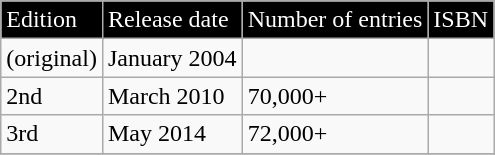<table class="wikitable" border=1>
<tr style="background:black; color:white">
<td>Edition</td>
<td>Release date</td>
<td>Number of entries</td>
<td>ISBN</td>
</tr>
<tr>
<td>(original)</td>
<td>January 2004</td>
<td></td>
<td></td>
</tr>
<tr>
<td>2nd</td>
<td>March 2010</td>
<td>70,000+</td>
<td></td>
</tr>
<tr>
<td>3rd</td>
<td>May 2014</td>
<td>72,000+</td>
<td></td>
</tr>
<tr>
</tr>
</table>
